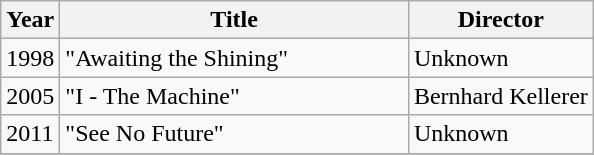<table class="wikitable">
<tr>
<th>Year</th>
<th width=225px>Title</th>
<th>Director</th>
</tr>
<tr>
<td>1998</td>
<td>"Awaiting the Shining"</td>
<td>Unknown</td>
</tr>
<tr>
<td>2005</td>
<td>"I - The Machine"</td>
<td>Bernhard Kellerer</td>
</tr>
<tr>
<td>2011</td>
<td>"See No Future"</td>
<td>Unknown</td>
</tr>
<tr>
</tr>
</table>
